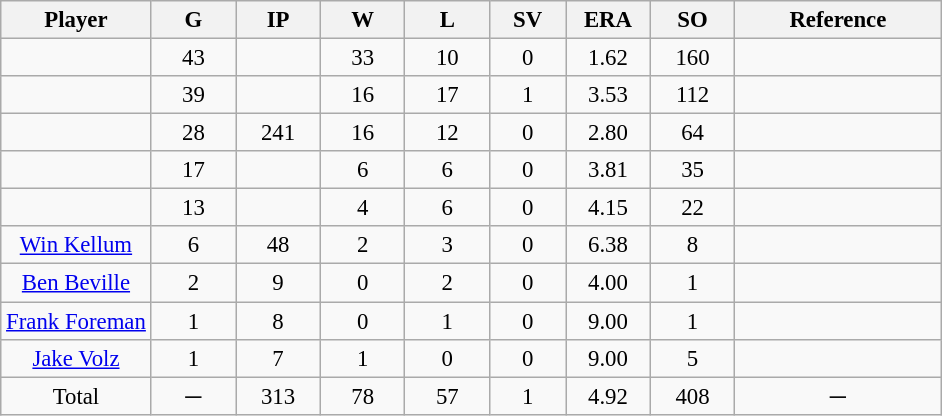<table class="wikitable sortable" style="text-align:center; font-size: 95%">
<tr>
<th bgcolor="#DDDDFF" width="16%">Player</th>
<th bgcolor="#DDDDFF" width="9%">G</th>
<th bgcolor="#DDDDFF" width="9%">IP</th>
<th bgcolor="#DDDDFF" width="9%">W</th>
<th bgcolor="#DDDDFF" width="9%">L</th>
<th>SV</th>
<th bgcolor="#DDDDFF" width="9%">ERA</th>
<th bgcolor="#DDDDFF" width="9%">SO</th>
<th>Reference</th>
</tr>
<tr>
<td></td>
<td>43</td>
<td></td>
<td>33</td>
<td>10</td>
<td>0</td>
<td>1.62</td>
<td>160</td>
<td></td>
</tr>
<tr>
<td></td>
<td>39</td>
<td></td>
<td>16</td>
<td>17</td>
<td>1</td>
<td>3.53</td>
<td>112</td>
<td></td>
</tr>
<tr>
<td></td>
<td>28</td>
<td>241</td>
<td>16</td>
<td>12</td>
<td>0</td>
<td>2.80</td>
<td>64</td>
<td></td>
</tr>
<tr>
<td></td>
<td>17</td>
<td></td>
<td>6</td>
<td>6</td>
<td>0</td>
<td>3.81</td>
<td>35</td>
<td></td>
</tr>
<tr>
<td></td>
<td>13</td>
<td></td>
<td>4</td>
<td>6</td>
<td>0</td>
<td>4.15</td>
<td>22</td>
<td></td>
</tr>
<tr>
<td><a href='#'>Win Kellum</a></td>
<td>6</td>
<td>48</td>
<td>2</td>
<td>3</td>
<td>0</td>
<td>6.38</td>
<td>8</td>
<td></td>
</tr>
<tr>
<td><a href='#'>Ben Beville</a></td>
<td>2</td>
<td>9</td>
<td>0</td>
<td>2</td>
<td>0</td>
<td>4.00</td>
<td>1</td>
<td></td>
</tr>
<tr>
<td><a href='#'>Frank Foreman</a></td>
<td>1</td>
<td>8</td>
<td>0</td>
<td>1</td>
<td>0</td>
<td>9.00</td>
<td>1</td>
<td></td>
</tr>
<tr>
<td><a href='#'>Jake Volz</a></td>
<td>1</td>
<td>7</td>
<td>1</td>
<td>0</td>
<td>0</td>
<td>9.00</td>
<td>5</td>
<td></td>
</tr>
<tr>
<td>Total</td>
<td>─</td>
<td>313</td>
<td>78</td>
<td>57</td>
<td>1</td>
<td>4.92</td>
<td>408</td>
<td>─</td>
</tr>
</table>
